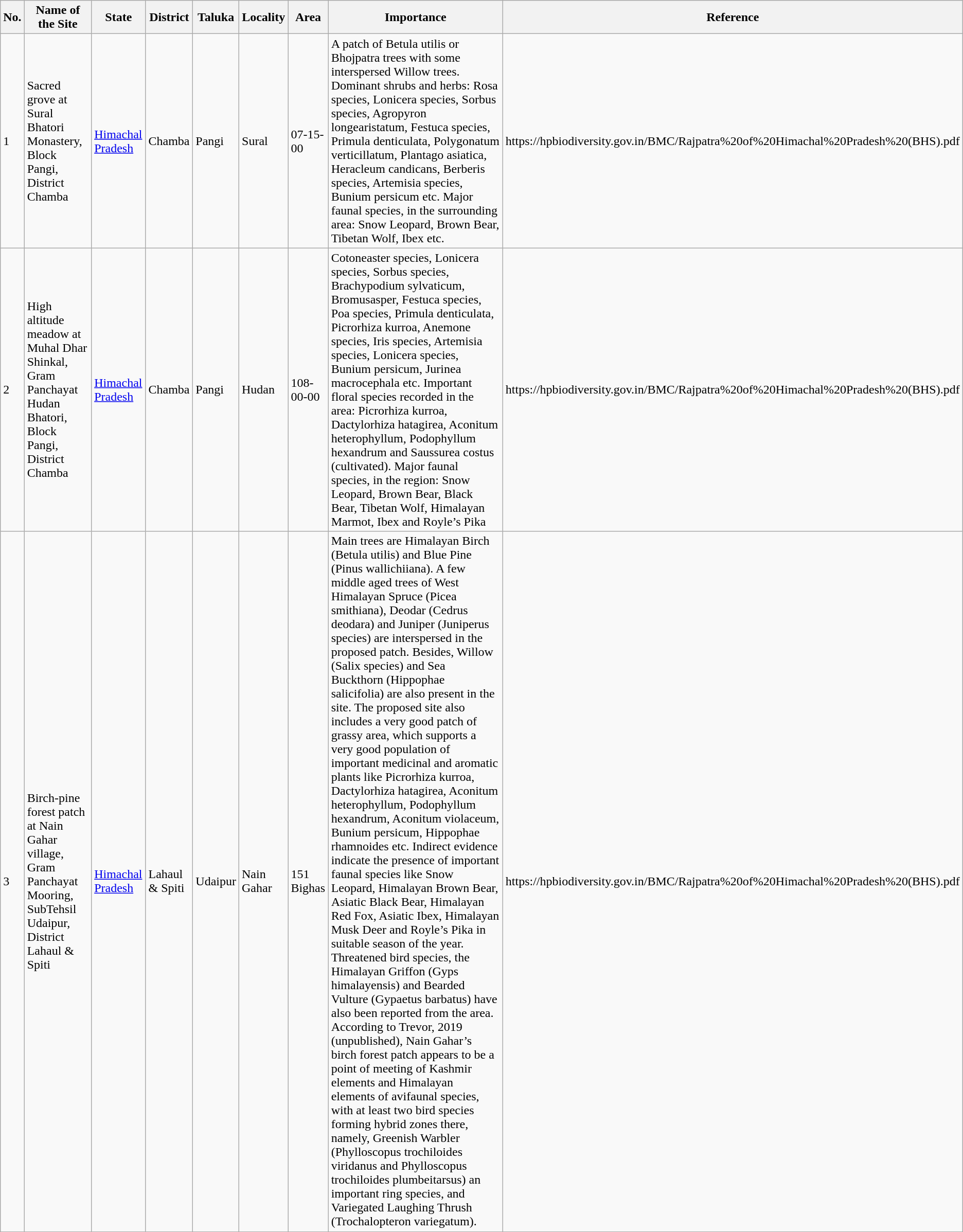<table class="wikitable sortable">
<tr>
<th>No.</th>
<th>Name of the Site</th>
<th>State</th>
<th>District</th>
<th>Taluka</th>
<th>Locality</th>
<th>Area</th>
<th>Importance</th>
<th>Reference</th>
</tr>
<tr>
<td>1</td>
<td>Sacred grove at Sural Bhatori Monastery, Block Pangi, District Chamba</td>
<td><a href='#'>Himachal Pradesh</a></td>
<td>Chamba</td>
<td>Pangi</td>
<td>Sural</td>
<td>07-15-00</td>
<td>A patch of Betula utilis or Bhojpatra trees with some interspersed Willow trees. Dominant shrubs and herbs: Rosa species, Lonicera species, Sorbus species, Agropyron longearistatum, Festuca species, Primula denticulata, Polygonatum verticillatum, Plantago asiatica, Heracleum candicans, Berberis species, Artemisia species, Bunium persicum etc. Major faunal species, in the surrounding area: Snow Leopard, Brown Bear, Tibetan Wolf, Ibex etc.</td>
<td>https://hpbiodiversity.gov.in/BMC/Rajpatra%20of%20Himachal%20Pradesh%20(BHS).pdf</td>
</tr>
<tr>
<td>2</td>
<td>High altitude meadow at Muhal Dhar Shinkal, Gram Panchayat Hudan Bhatori, Block Pangi, District Chamba</td>
<td><a href='#'>Himachal Pradesh</a></td>
<td>Chamba</td>
<td>Pangi</td>
<td>Hudan</td>
<td>108-00-00</td>
<td>Cotoneaster species, Lonicera species, Sorbus species, Brachypodium sylvaticum, Bromusasper, Festuca species, Poa species, Primula denticulata, Picrorhiza kurroa, Anemone species, Iris species, Artemisia species, Lonicera species, Bunium persicum, Jurinea macrocephala etc. Important floral species recorded in the area: Picrorhiza kurroa, Dactylorhiza hatagirea, Aconitum heterophyllum, Podophyllum hexandrum and Saussurea costus (cultivated). Major faunal species, in the region: Snow Leopard, Brown Bear, Black Bear, Tibetan Wolf, Himalayan Marmot, Ibex and Royle’s Pika</td>
<td>https://hpbiodiversity.gov.in/BMC/Rajpatra%20of%20Himachal%20Pradesh%20(BHS).pdf</td>
</tr>
<tr>
<td>3</td>
<td>Birch-pine forest patch at Nain Gahar village, Gram Panchayat Mooring, SubTehsil Udaipur, District Lahaul & Spiti</td>
<td><a href='#'>Himachal Pradesh</a></td>
<td>Lahaul & Spiti</td>
<td>Udaipur</td>
<td>Nain Gahar</td>
<td>151 Bighas</td>
<td>Main trees are Himalayan Birch (Betula utilis) and Blue Pine (Pinus wallichiiana). A few middle aged trees of West Himalayan Spruce (Picea smithiana), Deodar (Cedrus deodara) and Juniper (Juniperus species) are interspersed in the proposed patch. Besides, Willow (Salix species) and Sea Buckthorn (Hippophae salicifolia) are also present in the site. The proposed site also includes a very good patch of grassy area, which supports a very good population of important medicinal and aromatic plants like Picrorhiza kurroa, Dactylorhiza hatagirea, Aconitum heterophyllum, Podophyllum hexandrum, Aconitum violaceum, Bunium persicum, Hippophae rhamnoides etc. Indirect evidence indicate the presence of important faunal species like Snow Leopard, Himalayan Brown Bear, Asiatic Black Bear, Himalayan Red Fox, Asiatic Ibex, Himalayan Musk Deer and Royle’s Pika in suitable season of the year. Threatened bird species, the Himalayan Griffon (Gyps himalayensis) and Bearded Vulture (Gypaetus barbatus) have also been reported from the area. According to Trevor, 2019 (unpublished), Nain Gahar’s birch forest patch appears to be a point of meeting of Kashmir elements and Himalayan elements of avifaunal species, with at least two bird species forming hybrid zones there, namely, Greenish Warbler (Phylloscopus trochiloides viridanus and Phylloscopus trochiloides plumbeitarsus) an important ring species, and Variegated Laughing Thrush (Trochalopteron variegatum).</td>
<td>https://hpbiodiversity.gov.in/BMC/Rajpatra%20of%20Himachal%20Pradesh%20(BHS).pdf</td>
</tr>
</table>
